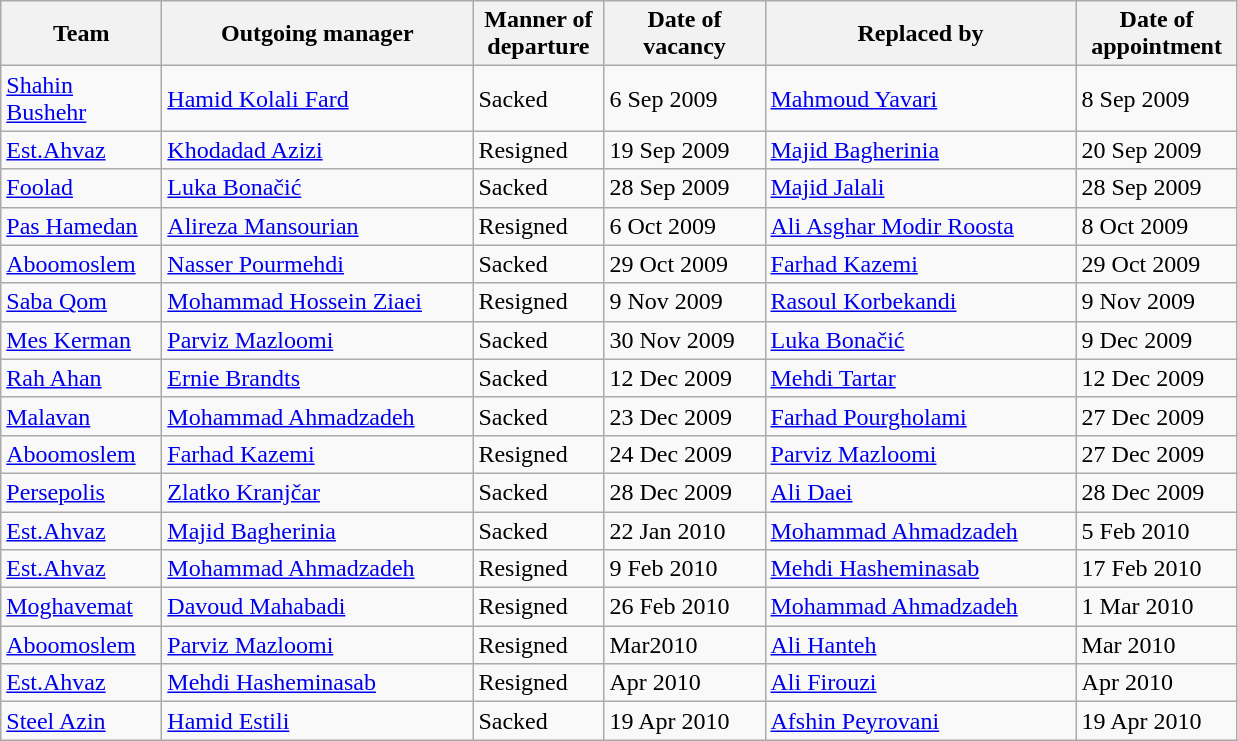<table class="wikitable">
<tr>
<th width=100>Team</th>
<th width=200>Outgoing manager</th>
<th width=80>Manner of departure</th>
<th width=100>Date of vacancy</th>
<th width=200>Replaced by</th>
<th width=100>Date of appointment</th>
</tr>
<tr>
<td><a href='#'>Shahin Bushehr</a></td>
<td> <a href='#'>Hamid Kolali Fard</a></td>
<td>Sacked</td>
<td>6 Sep 2009</td>
<td> <a href='#'>Mahmoud Yavari</a></td>
<td>8 Sep 2009</td>
</tr>
<tr>
<td><a href='#'>Est.Ahvaz</a></td>
<td> <a href='#'>Khodadad Azizi</a></td>
<td>Resigned</td>
<td>19 Sep 2009</td>
<td> <a href='#'>Majid Bagherinia</a></td>
<td>20 Sep 2009</td>
</tr>
<tr>
<td><a href='#'>Foolad</a></td>
<td> <a href='#'>Luka Bonačić</a></td>
<td>Sacked</td>
<td>28 Sep 2009</td>
<td> <a href='#'>Majid Jalali</a></td>
<td>28 Sep 2009</td>
</tr>
<tr>
<td><a href='#'>Pas Hamedan</a></td>
<td> <a href='#'>Alireza Mansourian</a></td>
<td>Resigned</td>
<td>6 Oct 2009</td>
<td> <a href='#'>Ali Asghar Modir Roosta</a></td>
<td>8 Oct 2009</td>
</tr>
<tr>
<td><a href='#'>Aboomoslem</a></td>
<td> <a href='#'>Nasser Pourmehdi</a></td>
<td>Sacked</td>
<td>29 Oct 2009</td>
<td> <a href='#'>Farhad Kazemi</a></td>
<td>29 Oct 2009</td>
</tr>
<tr>
<td><a href='#'>Saba Qom</a></td>
<td> <a href='#'>Mohammad Hossein Ziaei</a></td>
<td>Resigned</td>
<td>9 Nov 2009</td>
<td> <a href='#'>Rasoul Korbekandi</a></td>
<td>9 Nov 2009</td>
</tr>
<tr>
<td><a href='#'>Mes Kerman</a></td>
<td> <a href='#'>Parviz Mazloomi</a></td>
<td>Sacked</td>
<td>30 Nov 2009</td>
<td> <a href='#'>Luka Bonačić</a></td>
<td>9 Dec 2009</td>
</tr>
<tr>
<td><a href='#'>Rah Ahan</a></td>
<td> <a href='#'>Ernie Brandts</a></td>
<td>Sacked</td>
<td>12 Dec 2009</td>
<td> <a href='#'>Mehdi Tartar</a></td>
<td>12 Dec 2009</td>
</tr>
<tr>
<td><a href='#'>Malavan</a></td>
<td> <a href='#'>Mohammad Ahmadzadeh</a></td>
<td>Sacked</td>
<td>23 Dec 2009</td>
<td> <a href='#'>Farhad Pourgholami</a></td>
<td>27 Dec 2009</td>
</tr>
<tr>
<td><a href='#'>Aboomoslem</a></td>
<td> <a href='#'>Farhad Kazemi</a></td>
<td>Resigned</td>
<td>24 Dec 2009</td>
<td> <a href='#'>Parviz Mazloomi</a></td>
<td>27 Dec 2009</td>
</tr>
<tr>
<td><a href='#'>Persepolis</a></td>
<td> <a href='#'>Zlatko Kranjčar</a></td>
<td>Sacked</td>
<td>28 Dec 2009</td>
<td> <a href='#'>Ali Daei</a></td>
<td>28 Dec 2009</td>
</tr>
<tr>
<td><a href='#'>Est.Ahvaz</a></td>
<td> <a href='#'>Majid Bagherinia</a></td>
<td>Sacked</td>
<td>22 Jan 2010</td>
<td> <a href='#'>Mohammad Ahmadzadeh</a></td>
<td>5 Feb 2010</td>
</tr>
<tr>
<td><a href='#'>Est.Ahvaz</a></td>
<td> <a href='#'>Mohammad Ahmadzadeh</a></td>
<td>Resigned</td>
<td>9 Feb 2010</td>
<td> <a href='#'>Mehdi Hasheminasab</a></td>
<td>17 Feb 2010</td>
</tr>
<tr>
<td><a href='#'>Moghavemat</a></td>
<td> <a href='#'>Davoud Mahabadi</a></td>
<td>Resigned</td>
<td>26 Feb 2010</td>
<td> <a href='#'>Mohammad Ahmadzadeh</a></td>
<td>1 Mar 2010</td>
</tr>
<tr>
<td><a href='#'>Aboomoslem</a></td>
<td> <a href='#'>Parviz Mazloomi</a></td>
<td>Resigned</td>
<td>Mar2010</td>
<td> <a href='#'>Ali Hanteh</a></td>
<td>Mar 2010</td>
</tr>
<tr>
<td><a href='#'>Est.Ahvaz</a></td>
<td> <a href='#'>Mehdi Hasheminasab</a></td>
<td>Resigned</td>
<td>Apr 2010</td>
<td> <a href='#'>Ali Firouzi</a></td>
<td>Apr 2010</td>
</tr>
<tr>
<td><a href='#'>Steel Azin</a></td>
<td> <a href='#'>Hamid Estili</a></td>
<td>Sacked</td>
<td>19 Apr 2010</td>
<td> <a href='#'>Afshin Peyrovani</a></td>
<td>19 Apr 2010</td>
</tr>
</table>
